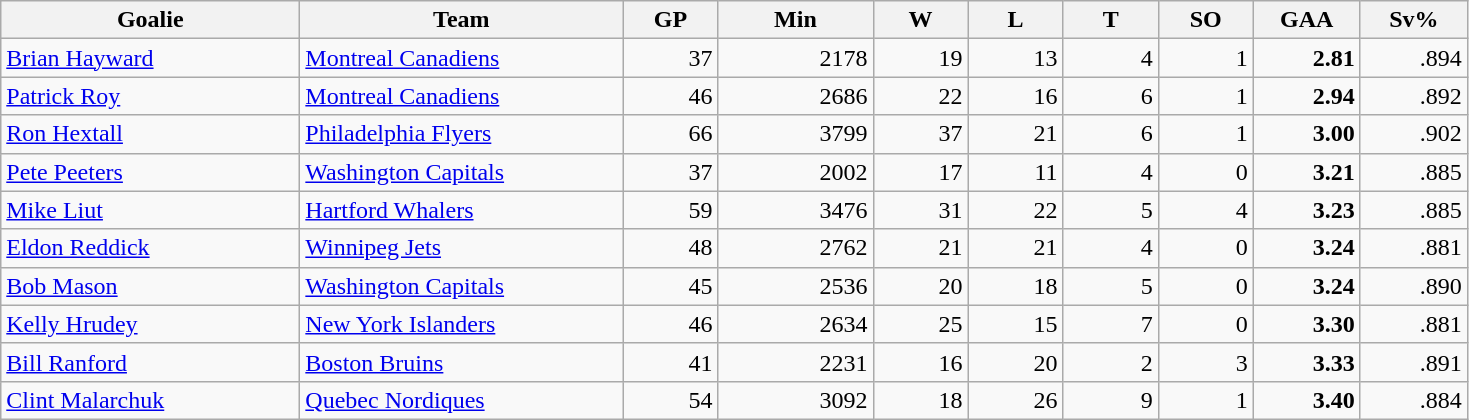<table class="wikitable">
<tr>
<th style="align:left; width: 12em;">Goalie</th>
<th style="align:left; width: 13em;">Team</th>
<th style="width: 3.5em;">GP</th>
<th style="width: 6em;">Min</th>
<th style="width: 3.5em;">W</th>
<th style="width: 3.5em;">L</th>
<th style="width: 3.5em;">T</th>
<th style="width: 3.5em;">SO</th>
<th style="width: 4em;">GAA</th>
<th style="width: 4em;">Sv%</th>
</tr>
<tr align="right">
<td align="left"><a href='#'>Brian Hayward</a></td>
<td align="left"><a href='#'>Montreal Canadiens</a></td>
<td>37</td>
<td>2178</td>
<td>19</td>
<td>13</td>
<td>4</td>
<td>1</td>
<td><strong>2.81 </strong></td>
<td>.894</td>
</tr>
<tr align="right">
<td align="left"><a href='#'>Patrick Roy</a></td>
<td align="left"><a href='#'>Montreal Canadiens</a></td>
<td>46</td>
<td>2686</td>
<td>22</td>
<td>16</td>
<td>6</td>
<td>1</td>
<td><strong>2.94 </strong></td>
<td>.892</td>
</tr>
<tr align="right">
<td align="left"><a href='#'>Ron Hextall</a></td>
<td align="left"><a href='#'>Philadelphia Flyers</a></td>
<td>66</td>
<td>3799</td>
<td>37</td>
<td>21</td>
<td>6</td>
<td>1</td>
<td><strong>3.00 </strong></td>
<td>.902</td>
</tr>
<tr align="right">
<td align="left"><a href='#'>Pete Peeters</a></td>
<td align="left"><a href='#'>Washington Capitals</a></td>
<td>37</td>
<td>2002</td>
<td>17</td>
<td>11</td>
<td>4</td>
<td>0</td>
<td><strong>3.21 </strong></td>
<td>.885</td>
</tr>
<tr align="right">
<td align="left"><a href='#'>Mike Liut</a></td>
<td align="left"><a href='#'>Hartford Whalers</a></td>
<td>59</td>
<td>3476</td>
<td>31</td>
<td>22</td>
<td>5</td>
<td>4</td>
<td><strong>3.23</strong></td>
<td>.885</td>
</tr>
<tr align="right">
<td align="left"><a href='#'>Eldon Reddick</a></td>
<td align="left"><a href='#'>Winnipeg Jets</a></td>
<td>48</td>
<td>2762</td>
<td>21</td>
<td>21</td>
<td>4</td>
<td>0</td>
<td><strong>3.24</strong></td>
<td>.881</td>
</tr>
<tr align="right">
<td align="left"><a href='#'>Bob Mason</a></td>
<td align="left"><a href='#'>Washington Capitals</a></td>
<td>45</td>
<td>2536</td>
<td>20</td>
<td>18</td>
<td>5</td>
<td>0</td>
<td><strong>3.24</strong></td>
<td>.890</td>
</tr>
<tr align="right">
<td align="left"><a href='#'>Kelly Hrudey</a></td>
<td align="left"><a href='#'>New York Islanders</a></td>
<td>46</td>
<td>2634</td>
<td>25</td>
<td>15</td>
<td>7</td>
<td>0</td>
<td><strong>3.30</strong></td>
<td>.881</td>
</tr>
<tr align="right">
<td align="left"><a href='#'>Bill Ranford</a></td>
<td align="left"><a href='#'>Boston Bruins</a></td>
<td>41</td>
<td>2231</td>
<td>16</td>
<td>20</td>
<td>2</td>
<td>3</td>
<td><strong>3.33</strong></td>
<td>.891</td>
</tr>
<tr align="right">
<td align="left"><a href='#'>Clint Malarchuk</a></td>
<td align="left"><a href='#'>Quebec Nordiques</a></td>
<td>54</td>
<td>3092</td>
<td>18</td>
<td>26</td>
<td>9</td>
<td>1</td>
<td><strong>3.40</strong></td>
<td>.884</td>
</tr>
</table>
